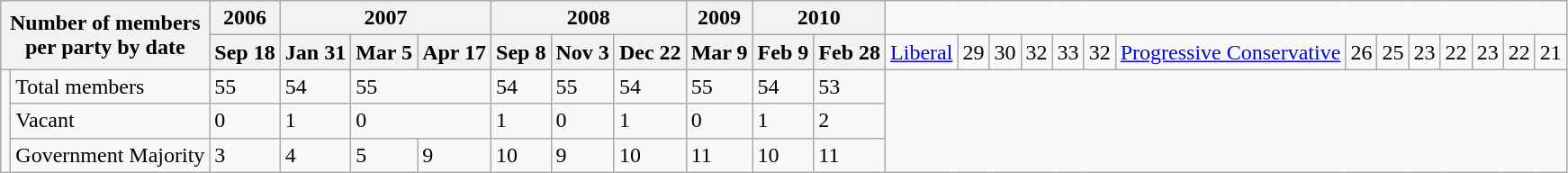<table class="wikitable">
<tr>
<th colspan=2 rowspan=2>Number of members<br>per party by date</th>
<th>2006</th>
<th colspan=3>2007</th>
<th colspan=3>2008</th>
<th>2009</th>
<th colspan=2>2010</th>
</tr>
<tr>
<th>Sep 18</th>
<th>Jan 31</th>
<th>Mar 5</th>
<th>Apr 17</th>
<th>Sep 8</th>
<th>Nov 3</th>
<th>Dec 22</th>
<th>Mar 9</th>
<th>Feb 9</th>
<th>Feb 28<br></th>
<td><a href='#'>Liberal</a></td>
<td colspan=2>29</td>
<td>30</td>
<td colspan=4>32</td>
<td>33</td>
<td colspan=2>32<br></td>
<td><a href='#'>Progressive Conservative</a></td>
<td>26</td>
<td colspan=2>25</td>
<td>23</td>
<td>22</td>
<td>23</td>
<td colspan=3>22</td>
<td>21</td>
</tr>
<tr>
<td rowspan=3></td>
<td>Total members</td>
<td>55</td>
<td>54</td>
<td colspan=2>55</td>
<td>54</td>
<td>55</td>
<td>54</td>
<td>55</td>
<td>54</td>
<td>53</td>
</tr>
<tr>
<td>Vacant</td>
<td>0</td>
<td>1</td>
<td colspan=2>0</td>
<td>1</td>
<td>0</td>
<td>1</td>
<td>0</td>
<td>1</td>
<td>2</td>
</tr>
<tr>
<td>Government Majority</td>
<td>3</td>
<td>4</td>
<td>5</td>
<td>9</td>
<td>10</td>
<td>9</td>
<td>10</td>
<td>11</td>
<td>10</td>
<td>11</td>
</tr>
</table>
